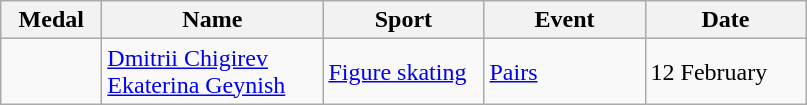<table class="wikitable sortable" style="font-size:100%">
<tr>
<th width=60>Medal</th>
<th width=140>Name</th>
<th width=100>Sport</th>
<th width=100>Event</th>
<th width=100>Date</th>
</tr>
<tr>
<td></td>
<td><a href='#'>Dmitrii Chigirev</a><br><a href='#'>Ekaterina Geynish</a></td>
<td><a href='#'>Figure skating</a></td>
<td><a href='#'>Pairs</a></td>
<td>12 February</td>
</tr>
</table>
